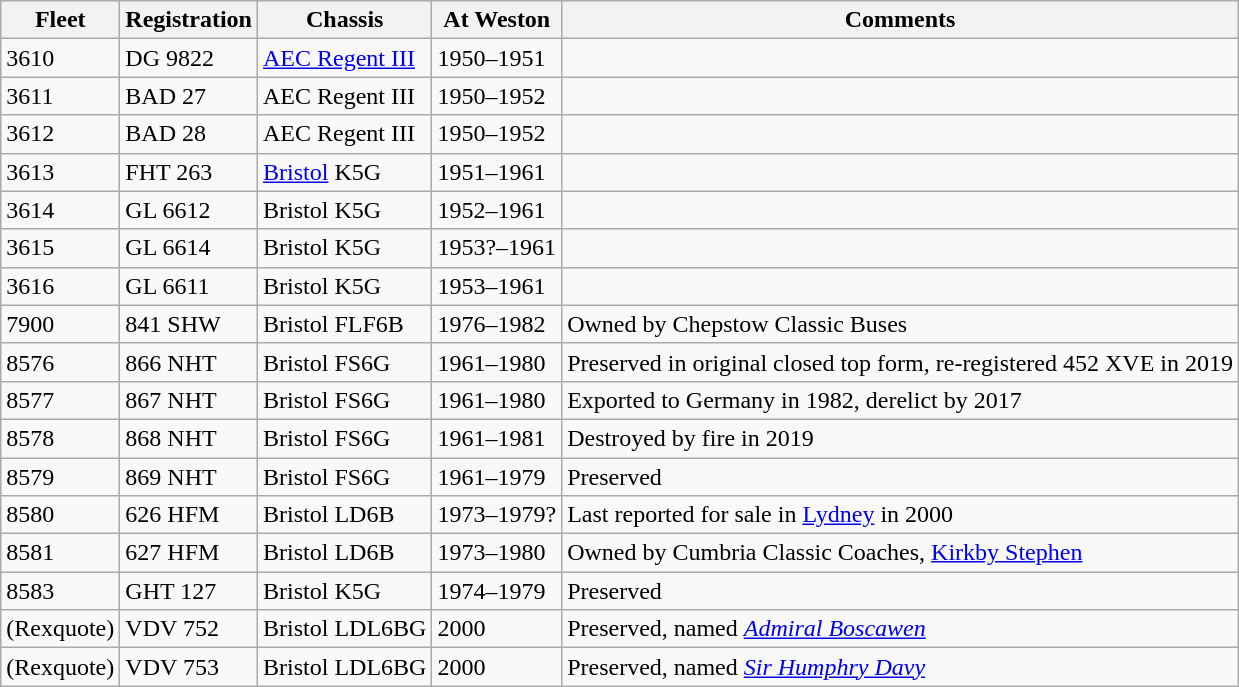<table class="wikitable">
<tr>
<th>Fleet</th>
<th>Registration</th>
<th>Chassis</th>
<th>At Weston</th>
<th>Comments</th>
</tr>
<tr>
<td>3610</td>
<td>DG 9822</td>
<td><a href='#'>AEC Regent III</a></td>
<td>1950–1951</td>
<td></td>
</tr>
<tr>
<td>3611</td>
<td>BAD 27</td>
<td>AEC Regent III</td>
<td>1950–1952</td>
<td></td>
</tr>
<tr>
<td>3612</td>
<td>BAD 28</td>
<td>AEC Regent III</td>
<td>1950–1952</td>
<td></td>
</tr>
<tr>
<td>3613</td>
<td>FHT 263</td>
<td><a href='#'>Bristol</a> K5G</td>
<td>1951–1961</td>
<td></td>
</tr>
<tr>
<td>3614</td>
<td>GL 6612</td>
<td>Bristol K5G</td>
<td>1952–1961</td>
<td></td>
</tr>
<tr>
<td>3615</td>
<td>GL 6614</td>
<td>Bristol K5G</td>
<td>1953?–1961</td>
<td></td>
</tr>
<tr>
<td>3616</td>
<td>GL 6611</td>
<td>Bristol K5G</td>
<td>1953–1961</td>
<td></td>
</tr>
<tr>
<td>7900</td>
<td>841 SHW</td>
<td>Bristol FLF6B</td>
<td>1976–1982</td>
<td>Owned by Chepstow Classic Buses </td>
</tr>
<tr>
<td>8576</td>
<td>866 NHT</td>
<td>Bristol FS6G</td>
<td>1961–1980</td>
<td>Preserved in original closed top form, re-registered 452 XVE in 2019 </td>
</tr>
<tr>
<td>8577</td>
<td>867 NHT</td>
<td>Bristol FS6G</td>
<td>1961–1980</td>
<td>Exported to Germany in 1982, derelict by 2017 </td>
</tr>
<tr>
<td>8578</td>
<td>868 NHT</td>
<td>Bristol FS6G</td>
<td>1961–1981</td>
<td>Destroyed by fire in 2019 </td>
</tr>
<tr>
<td>8579</td>
<td>869 NHT</td>
<td>Bristol FS6G</td>
<td>1961–1979</td>
<td>Preserved </td>
</tr>
<tr>
<td>8580</td>
<td>626 HFM</td>
<td>Bristol LD6B</td>
<td>1973–1979?</td>
<td>Last reported for sale in <a href='#'>Lydney</a> in 2000 </td>
</tr>
<tr>
<td>8581</td>
<td>627 HFM</td>
<td>Bristol LD6B</td>
<td>1973–1980</td>
<td>Owned by Cumbria Classic Coaches, <a href='#'>Kirkby Stephen</a></td>
</tr>
<tr>
<td>8583</td>
<td>GHT 127</td>
<td>Bristol K5G</td>
<td>1974–1979</td>
<td>Preserved </td>
</tr>
<tr>
<td>(Rexquote)</td>
<td>VDV 752</td>
<td>Bristol LDL6BG</td>
<td>2000</td>
<td>Preserved, named <em><a href='#'>Admiral Boscawen</a></em> </td>
</tr>
<tr>
<td>(Rexquote)</td>
<td>VDV 753</td>
<td>Bristol LDL6BG</td>
<td>2000</td>
<td>Preserved, named <em><a href='#'>Sir Humphry Davy</a></em> </td>
</tr>
</table>
